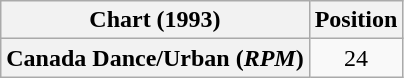<table class="wikitable plainrowheaders">
<tr>
<th>Chart (1993)</th>
<th>Position</th>
</tr>
<tr>
<th scope="row">Canada Dance/Urban (<em>RPM</em>)</th>
<td align="center">24</td>
</tr>
</table>
